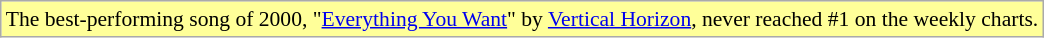<table class="wikitable" style="font-size:90%;">
<tr>
<td style="background-color:#FFFF99">The best-performing song of 2000, "<a href='#'>Everything You Want</a>" by <a href='#'>Vertical Horizon</a>, never reached #1 on the weekly charts.</td>
</tr>
</table>
